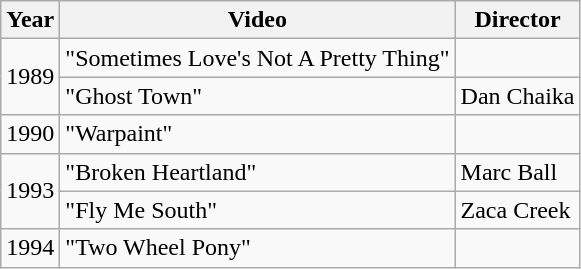<table class="wikitable">
<tr>
<th>Year</th>
<th>Video</th>
<th>Director</th>
</tr>
<tr>
<td rowspan="2">1989</td>
<td>"Sometimes Love's Not A Pretty Thing"</td>
<td></td>
</tr>
<tr>
<td>"Ghost Town"</td>
<td>Dan Chaika</td>
</tr>
<tr>
<td>1990</td>
<td>"Warpaint"</td>
<td></td>
</tr>
<tr>
<td rowspan="2">1993</td>
<td>"Broken Heartland"</td>
<td>Marc Ball</td>
</tr>
<tr>
<td>"Fly Me South"</td>
<td>Zaca Creek</td>
</tr>
<tr>
<td>1994</td>
<td>"Two Wheel Pony"</td>
<td></td>
</tr>
</table>
